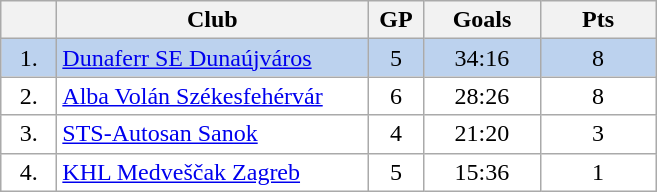<table class="wikitable">
<tr>
<th width="30"></th>
<th width="200">Club</th>
<th width="30">GP</th>
<th width="70">Goals</th>
<th width="70">Pts</th>
</tr>
<tr bgcolor="#BCD2EE" align="center">
<td>1.</td>
<td align="left"> <a href='#'>Dunaferr SE Dunaújváros</a></td>
<td>5</td>
<td>34:16</td>
<td>8</td>
</tr>
<tr bgcolor="#FFFFFF" align="center">
<td>2.</td>
<td align="left"> <a href='#'>Alba Volán Székesfehérvár</a></td>
<td>6</td>
<td>28:26</td>
<td>8</td>
</tr>
<tr bgcolor="#FFFFFF" align="center">
<td>3.</td>
<td align="left"> <a href='#'>STS-Autosan Sanok</a></td>
<td>4</td>
<td>21:20</td>
<td>3</td>
</tr>
<tr bgcolor="#FFFFFF" align="center">
<td>4.</td>
<td align="left"> <a href='#'>KHL Medveščak Zagreb</a></td>
<td>5</td>
<td>15:36</td>
<td>1</td>
</tr>
</table>
